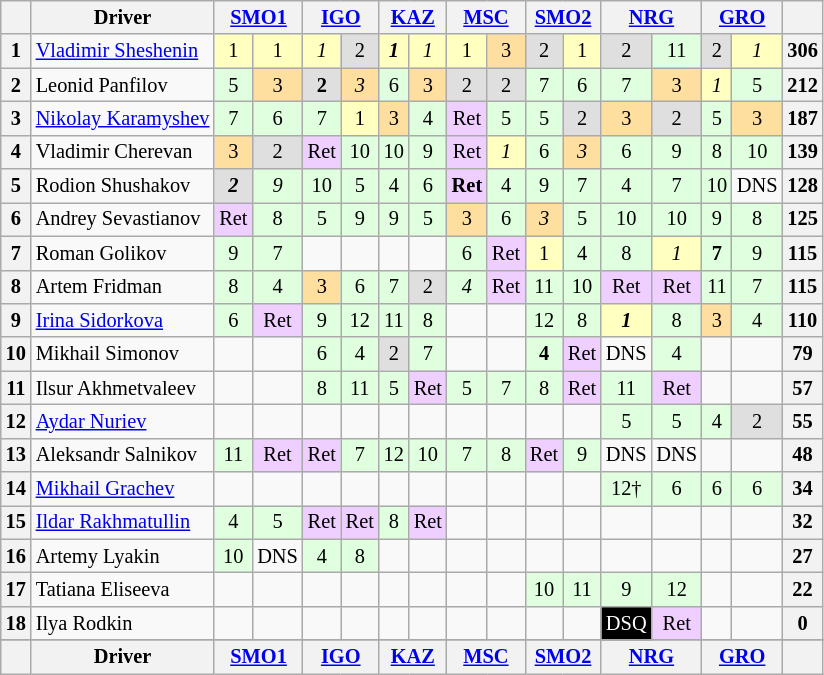<table align=left| class="wikitable" style="font-size: 85%; text-align: center">
<tr valign="top">
<th valign="middle"></th>
<th valign="middle">Driver</th>
<th colspan=2><a href='#'>SMO1</a></th>
<th colspan=2><a href='#'>IGO</a></th>
<th colspan=2><a href='#'>KAZ</a></th>
<th colspan=2><a href='#'>MSC</a></th>
<th colspan=2><a href='#'>SMO2</a></th>
<th colspan=2><a href='#'>NRG</a></th>
<th colspan=2><a href='#'>GRO</a></th>
<th valign="middle"></th>
</tr>
<tr>
<th>1</th>
<td align="left"><a href='#'>Vladimir Sheshenin</a></td>
<td style="background:#ffffbf;">1</td>
<td style="background:#ffffbf;">1</td>
<td style="background:#ffffbf;"><em>1</em></td>
<td style="background:#dfdfdf;">2</td>
<td style="background:#ffffbf;"><strong><em>1</em></strong></td>
<td style="background:#ffffbf;"><em>1</em></td>
<td style="background:#ffffbf;">1</td>
<td style="background:#ffdf9f;">3</td>
<td style="background:#dfdfdf;">2</td>
<td style="background:#ffffbf;">1</td>
<td style="background:#dfdfdf;">2</td>
<td style="background:#dfffdf;">11</td>
<td style="background:#dfdfdf;">2</td>
<td style="background:#ffffbf;"><em>1</em></td>
<th>306</th>
</tr>
<tr>
<th>2</th>
<td align="left">Leonid Panfilov</td>
<td style="background:#dfffdf;">5</td>
<td style="background:#ffdf9f;">3</td>
<td style="background:#dfdfdf;"><strong>2</strong></td>
<td style="background:#ffdf9f;"><em>3</em></td>
<td style="background:#dfffdf;">6</td>
<td style="background:#ffdf9f;">3</td>
<td style="background:#dfdfdf;">2</td>
<td style="background:#dfdfdf;">2</td>
<td style="background:#dfffdf;">7</td>
<td style="background:#dfffdf;">6</td>
<td style="background:#dfffdf;">7</td>
<td style="background:#ffdf9f;">3</td>
<td style="background:#ffffbf;"><em>1</em></td>
<td style="background:#dfffdf;">5</td>
<th>212</th>
</tr>
<tr>
<th>3</th>
<td align="left"><a href='#'>Nikolay Karamyshev</a></td>
<td style="background:#dfffdf;">7</td>
<td style="background:#dfffdf;">6</td>
<td style="background:#dfffdf;">7</td>
<td style="background:#ffffbf;">1</td>
<td style="background:#ffdf9f;">3</td>
<td style="background:#dfffdf;">4</td>
<td style="background:#efcfff;">Ret</td>
<td style="background:#dfffdf;">5</td>
<td style="background:#dfffdf;">5</td>
<td style="background:#dfdfdf;">2</td>
<td style="background:#ffdf9f;">3</td>
<td style="background:#dfdfdf;">2</td>
<td style="background:#dfffdf;">5</td>
<td style="background:#ffdf9f;">3</td>
<th>187</th>
</tr>
<tr>
<th>4</th>
<td align="left">Vladimir Cherevan</td>
<td style="background:#ffdf9f;">3</td>
<td style="background:#dfdfdf;">2</td>
<td style="background:#efcfff;">Ret</td>
<td style="background:#dfffdf;">10</td>
<td style="background:#dfffdf;">10</td>
<td style="background:#dfffdf;">9</td>
<td style="background:#efcfff;">Ret</td>
<td style="background:#ffffbf;"><em>1</em></td>
<td style="background:#dfffdf;">6</td>
<td style="background:#ffdf9f;"><em>3</em></td>
<td style="background:#dfffdf;">6</td>
<td style="background:#dfffdf;">9</td>
<td style="background:#dfffdf;">8</td>
<td style="background:#dfffdf;">10</td>
<th>139</th>
</tr>
<tr>
<th>5</th>
<td align="left">Rodion Shushakov</td>
<td style="background:#dfdfdf;"><strong><em>2</em></strong></td>
<td style="background:#dfffdf;"><em>9</em></td>
<td style="background:#dfffdf;">10</td>
<td style="background:#dfffdf;">5</td>
<td style="background:#dfffdf;">4</td>
<td style="background:#dfffdf;">6</td>
<td style="background:#efcfff;"><strong>Ret</strong></td>
<td style="background:#dfffdf;">4</td>
<td style="background:#dfffdf;">9</td>
<td style="background:#dfffdf;">7</td>
<td style="background:#dfffdf;">4</td>
<td style="background:#dfffdf;">7</td>
<td style="background:#dfffdf;">10</td>
<td>DNS</td>
<th>128</th>
</tr>
<tr>
<th>6</th>
<td align="left">Andrey Sevastianov</td>
<td style="background:#efcfff;">Ret</td>
<td style="background:#dfffdf;">8</td>
<td style="background:#dfffdf;">5</td>
<td style="background:#dfffdf;">9</td>
<td style="background:#dfffdf;">9</td>
<td style="background:#dfffdf;">5</td>
<td style="background:#ffdf9f;">3</td>
<td style="background:#dfffdf;">6</td>
<td style="background:#ffdf9f;"><em>3</em></td>
<td style="background:#dfffdf;">5</td>
<td style="background:#dfffdf;">10</td>
<td style="background:#dfffdf;">10</td>
<td style="background:#dfffdf;">9</td>
<td style="background:#dfffdf;">8</td>
<th>125</th>
</tr>
<tr>
<th>7</th>
<td align="left">Roman Golikov</td>
<td style="background:#dfffdf;">9</td>
<td style="background:#dfffdf;">7</td>
<td></td>
<td></td>
<td></td>
<td></td>
<td style="background:#dfffdf;">6</td>
<td style="background:#efcfff;">Ret</td>
<td style="background:#ffffbf;">1</td>
<td style="background:#dfffdf;">4</td>
<td style="background:#dfffdf;">8</td>
<td style="background:#ffffbf;"><em>1</em></td>
<td style="background:#dfffdf;"><strong>7</strong></td>
<td style="background:#dfffdf;">9</td>
<th>115</th>
</tr>
<tr>
<th>8</th>
<td align="left">Artem Fridman</td>
<td style="background:#dfffdf;">8</td>
<td style="background:#dfffdf;">4</td>
<td style="background:#ffdf9f;">3</td>
<td style="background:#dfffdf;">6</td>
<td style="background:#dfffdf;">7</td>
<td style="background:#dfdfdf;">2</td>
<td style="background:#dfffdf;"><em>4</em></td>
<td style="background:#efcfff;">Ret</td>
<td style="background:#dfffdf;">11</td>
<td style="background:#dfffdf;">10</td>
<td style="background:#efcfff;">Ret</td>
<td style="background:#efcfff;">Ret</td>
<td style="background:#dfffdf;">11</td>
<td style="background:#dfffdf;">7</td>
<th>115</th>
</tr>
<tr>
<th>9</th>
<td align="left"><a href='#'>Irina Sidorkova</a></td>
<td style="background:#dfffdf;">6</td>
<td style="background:#efcfff;">Ret</td>
<td style="background:#dfffdf;">9</td>
<td style="background:#dfffdf;">12</td>
<td style="background:#dfffdf;">11</td>
<td style="background:#dfffdf;">8</td>
<td></td>
<td></td>
<td style="background:#dfffdf;">12</td>
<td style="background:#dfffdf;">8</td>
<td style="background:#ffffbf;"><strong><em>1</em></strong></td>
<td style="background:#dfffdf;">8</td>
<td style="background:#ffdf9f;">3</td>
<td style="background:#dfffdf;">4</td>
<th>110</th>
</tr>
<tr>
<th>10</th>
<td align="left">Mikhail Simonov</td>
<td></td>
<td></td>
<td style="background:#dfffdf;">6</td>
<td style="background:#dfffdf;">4</td>
<td style="background:#dfdfdf;">2</td>
<td style="background:#dfffdf;">7</td>
<td></td>
<td></td>
<td style="background:#dfffdf;"><strong>4</strong></td>
<td style="background:#efcfff;">Ret</td>
<td>DNS</td>
<td style="background:#dfffdf;">4</td>
<td></td>
<td></td>
<th>79</th>
</tr>
<tr>
<th>11</th>
<td align="left">Ilsur Akhmetvaleev</td>
<td></td>
<td></td>
<td style="background:#dfffdf;">8</td>
<td style="background:#dfffdf;">11</td>
<td style="background:#dfffdf;">5</td>
<td style="background:#efcfff;">Ret</td>
<td style="background:#dfffdf;">5</td>
<td style="background:#dfffdf;">7</td>
<td style="background:#dfffdf;">8</td>
<td style="background:#efcfff;">Ret</td>
<td style="background:#dfffdf;">11</td>
<td style="background:#efcfff;">Ret</td>
<td></td>
<td></td>
<th>57</th>
</tr>
<tr>
<th>12</th>
<td align="left"><a href='#'>Aydar Nuriev</a></td>
<td></td>
<td></td>
<td></td>
<td></td>
<td></td>
<td></td>
<td></td>
<td></td>
<td></td>
<td></td>
<td style="background:#dfffdf;">5</td>
<td style="background:#dfffdf;">5</td>
<td style="background:#dfffdf;">4</td>
<td style="background:#dfdfdf;">2</td>
<th>55</th>
</tr>
<tr>
<th>13</th>
<td align="left">Aleksandr Salnikov</td>
<td style="background:#dfffdf;">11</td>
<td style="background:#efcfff;">Ret</td>
<td style="background:#efcfff;">Ret</td>
<td style="background:#dfffdf;">7</td>
<td style="background:#dfffdf;">12</td>
<td style="background:#dfffdf;">10</td>
<td style="background:#dfffdf;">7</td>
<td style="background:#dfffdf;">8</td>
<td style="background:#efcfff;">Ret</td>
<td style="background:#dfffdf;">9</td>
<td>DNS</td>
<td>DNS</td>
<td></td>
<td></td>
<th>48</th>
</tr>
<tr>
<th>14</th>
<td align="left"><a href='#'>Mikhail Grachev</a></td>
<td></td>
<td></td>
<td></td>
<td></td>
<td></td>
<td></td>
<td></td>
<td></td>
<td></td>
<td></td>
<td style="background:#dfffdf;">12†</td>
<td style="background:#dfffdf;">6</td>
<td style="background:#dfffdf;">6</td>
<td style="background:#dfffdf;">6</td>
<th>34</th>
</tr>
<tr>
<th>15</th>
<td align="left"><a href='#'>Ildar Rakhmatullin</a></td>
<td style="background:#dfffdf;">4</td>
<td style="background:#dfffdf;">5</td>
<td style="background:#efcfff;">Ret</td>
<td style="background:#efcfff;">Ret</td>
<td style="background:#dfffdf;">8</td>
<td style="background:#efcfff;">Ret</td>
<td></td>
<td></td>
<td></td>
<td></td>
<td></td>
<td></td>
<td></td>
<td></td>
<th>32</th>
</tr>
<tr>
<th>16</th>
<td align="left">Artemy Lyakin</td>
<td style="background:#dfffdf;">10</td>
<td>DNS</td>
<td style="background:#dfffdf;">4</td>
<td style="background:#dfffdf;">8</td>
<td></td>
<td></td>
<td></td>
<td></td>
<td></td>
<td></td>
<td></td>
<td></td>
<td></td>
<td></td>
<th>27</th>
</tr>
<tr>
<th>17</th>
<td align="left">Tatiana Eliseeva</td>
<td></td>
<td></td>
<td></td>
<td></td>
<td></td>
<td></td>
<td></td>
<td></td>
<td style="background:#dfffdf;">10</td>
<td style="background:#dfffdf;">11</td>
<td style="background:#dfffdf;">9</td>
<td style="background:#dfffdf;">12</td>
<td></td>
<td></td>
<th>22</th>
</tr>
<tr>
<th>18</th>
<td align="left">Ilya Rodkin</td>
<td></td>
<td></td>
<td></td>
<td></td>
<td></td>
<td></td>
<td></td>
<td></td>
<td></td>
<td></td>
<td style="background-color:#000000;color:white">DSQ</td>
<td style="background:#efcfff;">Ret</td>
<td></td>
<td></td>
<th>0</th>
</tr>
<tr>
</tr>
<tr valign="top">
<th valign="middle"></th>
<th valign="middle">Driver</th>
<th colspan=2><a href='#'>SMO1</a></th>
<th colspan=2><a href='#'>IGO</a></th>
<th colspan=2><a href='#'>KAZ</a></th>
<th colspan=2><a href='#'>MSC</a></th>
<th colspan=2><a href='#'>SMO2</a></th>
<th colspan=2><a href='#'>NRG</a></th>
<th colspan=2><a href='#'>GRO</a></th>
<th valign="middle"></th>
</tr>
</table>
